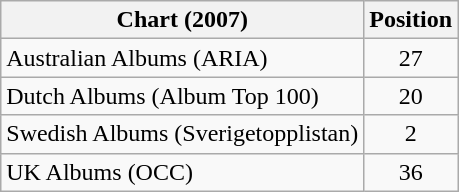<table class="wikitable sortable">
<tr>
<th>Chart (2007)</th>
<th>Position</th>
</tr>
<tr>
<td>Australian Albums (ARIA)</td>
<td style="text-align:center;">27</td>
</tr>
<tr>
<td>Dutch Albums (Album Top 100)</td>
<td style="text-align:center;">20</td>
</tr>
<tr>
<td>Swedish Albums (Sverigetopplistan)</td>
<td style="text-align:center;">2</td>
</tr>
<tr>
<td>UK Albums (OCC)</td>
<td style="text-align:center;">36</td>
</tr>
</table>
